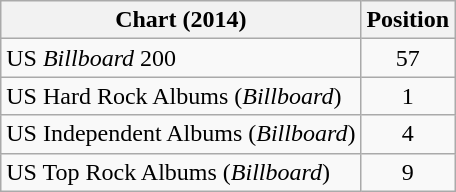<table class="wikitable">
<tr>
<th>Chart (2014)</th>
<th>Position</th>
</tr>
<tr>
<td>US <em>Billboard</em> 200</td>
<td style="text-align:center;">57</td>
</tr>
<tr>
<td>US Hard Rock Albums (<em>Billboard</em>)</td>
<td style="text-align:center;">1</td>
</tr>
<tr>
<td>US Independent Albums (<em>Billboard</em>)</td>
<td style="text-align:center;">4</td>
</tr>
<tr>
<td>US Top Rock Albums (<em>Billboard</em>)</td>
<td style="text-align:center;">9</td>
</tr>
</table>
